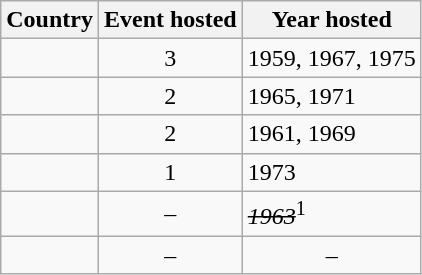<table class="wikitable">
<tr>
<th>Country</th>
<th>Event hosted</th>
<th>Year hosted</th>
</tr>
<tr>
<td></td>
<td align=center>3</td>
<td>1959, 1967, 1975</td>
</tr>
<tr>
<td></td>
<td align=center>2</td>
<td>1965, 1971</td>
</tr>
<tr>
<td></td>
<td align=center>2</td>
<td>1961, 1969</td>
</tr>
<tr>
<td></td>
<td align=center>1</td>
<td>1973</td>
</tr>
<tr>
<td></td>
<td align=center>–</td>
<td><s><em>1963</em></s><sup>1</sup></td>
</tr>
<tr>
<td></td>
<td align=center>–</td>
<td align=center>–</td>
</tr>
</table>
